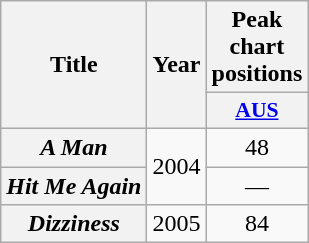<table class="wikitable plainrowheaders" style="text-align:center;">
<tr>
<th scope="col" rowspan="2">Title</th>
<th scope="col" rowspan="2">Year</th>
<th scope="col" colspan="1">Peak chart positions</th>
</tr>
<tr>
<th scope="col" style="width:3em;font-size:90%;"><a href='#'>AUS</a><br></th>
</tr>
<tr>
<th scope="row"><em>A Man</em></th>
<td rowspan="2">2004</td>
<td>48</td>
</tr>
<tr>
<th scope="row"><em>Hit Me Again</em></th>
<td>—</td>
</tr>
<tr>
<th scope="row"><em>Dizziness</em></th>
<td>2005</td>
<td>84</td>
</tr>
</table>
